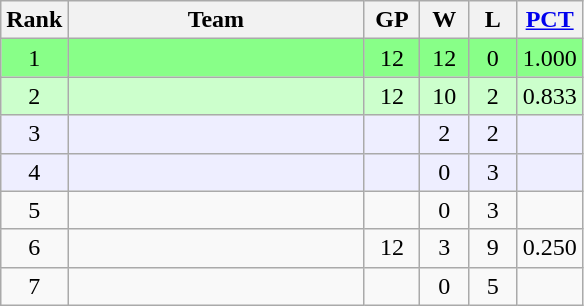<table class="wikitable" style="text-align:center">
<tr>
<th>Rank</th>
<th style="width:190px;">Team</th>
<th width=30px>GP</th>
<th width=25px>W</th>
<th width=25px>L</th>
<th width=35px><a href='#'>PCT</a></th>
</tr>
<tr style="text-align:center; background:#88ff88;">
<td>1</td>
<td style="text-align:left;"></td>
<td>12</td>
<td>12</td>
<td>0</td>
<td>1.000</td>
</tr>
<tr style="text-align:center; background:#cfc;">
<td>2</td>
<td style="text-align:left;"></td>
<td>12</td>
<td>10</td>
<td>2</td>
<td>0.833</td>
</tr>
<tr style="text-align:center; background:#eef;">
<td>3</td>
<td style="text-align:left;"></td>
<td></td>
<td>2</td>
<td>2</td>
<td></td>
</tr>
<tr style="text-align:center; background:#eef;">
<td>4</td>
<td style="text-align:left;"></td>
<td></td>
<td>0</td>
<td>3</td>
<td></td>
</tr>
<tr style="text-align:center;">
<td>5</td>
<td style="text-align:left;"></td>
<td></td>
<td>0</td>
<td>3</td>
<td></td>
</tr>
<tr style="text-align:center;">
<td>6</td>
<td style="text-align:left;"></td>
<td>12</td>
<td>3</td>
<td>9</td>
<td>0.250</td>
</tr>
<tr align=center>
<td>7</td>
<td style="text-align:left;"></td>
<td></td>
<td>0</td>
<td>5</td>
<td></td>
</tr>
</table>
